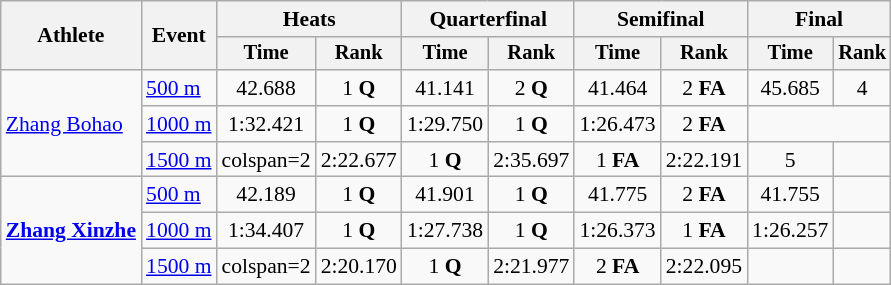<table class="wikitable" style="font-size:90%">
<tr>
<th rowspan=2>Athlete</th>
<th rowspan=2>Event</th>
<th colspan=2>Heats</th>
<th colspan=2>Quarterfinal</th>
<th colspan=2>Semifinal</th>
<th colspan=2>Final</th>
</tr>
<tr style="font-size:95%">
<th>Time</th>
<th>Rank</th>
<th>Time</th>
<th>Rank</th>
<th>Time</th>
<th>Rank</th>
<th>Time</th>
<th>Rank</th>
</tr>
<tr align=center>
<td align=left rowspan=3><a href='#'>Zhang Bohao</a></td>
<td align=left><a href='#'>500 m</a></td>
<td>42.688</td>
<td>1 <strong>Q</strong></td>
<td>41.141</td>
<td>2 <strong>Q</strong></td>
<td>41.464</td>
<td>2 <strong>FA</strong></td>
<td>45.685</td>
<td>4</td>
</tr>
<tr align=center>
<td align=left><a href='#'>1000 m</a></td>
<td>1:32.421</td>
<td>1 <strong>Q</strong></td>
<td>1:29.750</td>
<td>1 <strong>Q</strong></td>
<td>1:26.473</td>
<td>2 <strong>FA</strong></td>
<td colspan=2></td>
</tr>
<tr align=center>
<td align=left><a href='#'>1500 m</a></td>
<td>colspan=2</td>
<td>2:22.677</td>
<td>1 <strong>Q</strong></td>
<td>2:35.697</td>
<td>1 <strong>FA</strong></td>
<td>2:22.191</td>
<td>5</td>
</tr>
<tr align=center>
<td align=left rowspan=3><strong><a href='#'>Zhang Xinzhe</a></strong></td>
<td align=left><a href='#'>500 m</a></td>
<td>42.189</td>
<td>1 <strong>Q</strong></td>
<td>41.901</td>
<td>1 <strong>Q</strong></td>
<td>41.775</td>
<td>2 <strong>FA</strong></td>
<td>41.755</td>
<td></td>
</tr>
<tr align=center>
<td align=left><a href='#'>1000 m</a></td>
<td>1:34.407</td>
<td>1 <strong>Q</strong></td>
<td>1:27.738</td>
<td>1 <strong>Q</strong></td>
<td>1:26.373</td>
<td>1 <strong>FA</strong></td>
<td>1:26.257</td>
<td></td>
</tr>
<tr align=center>
<td align=left><a href='#'>1500 m</a></td>
<td>colspan=2</td>
<td>2:20.170</td>
<td>1 <strong>Q</strong></td>
<td>2:21.977</td>
<td>2 <strong>FA</strong></td>
<td>2:22.095</td>
<td></td>
</tr>
</table>
